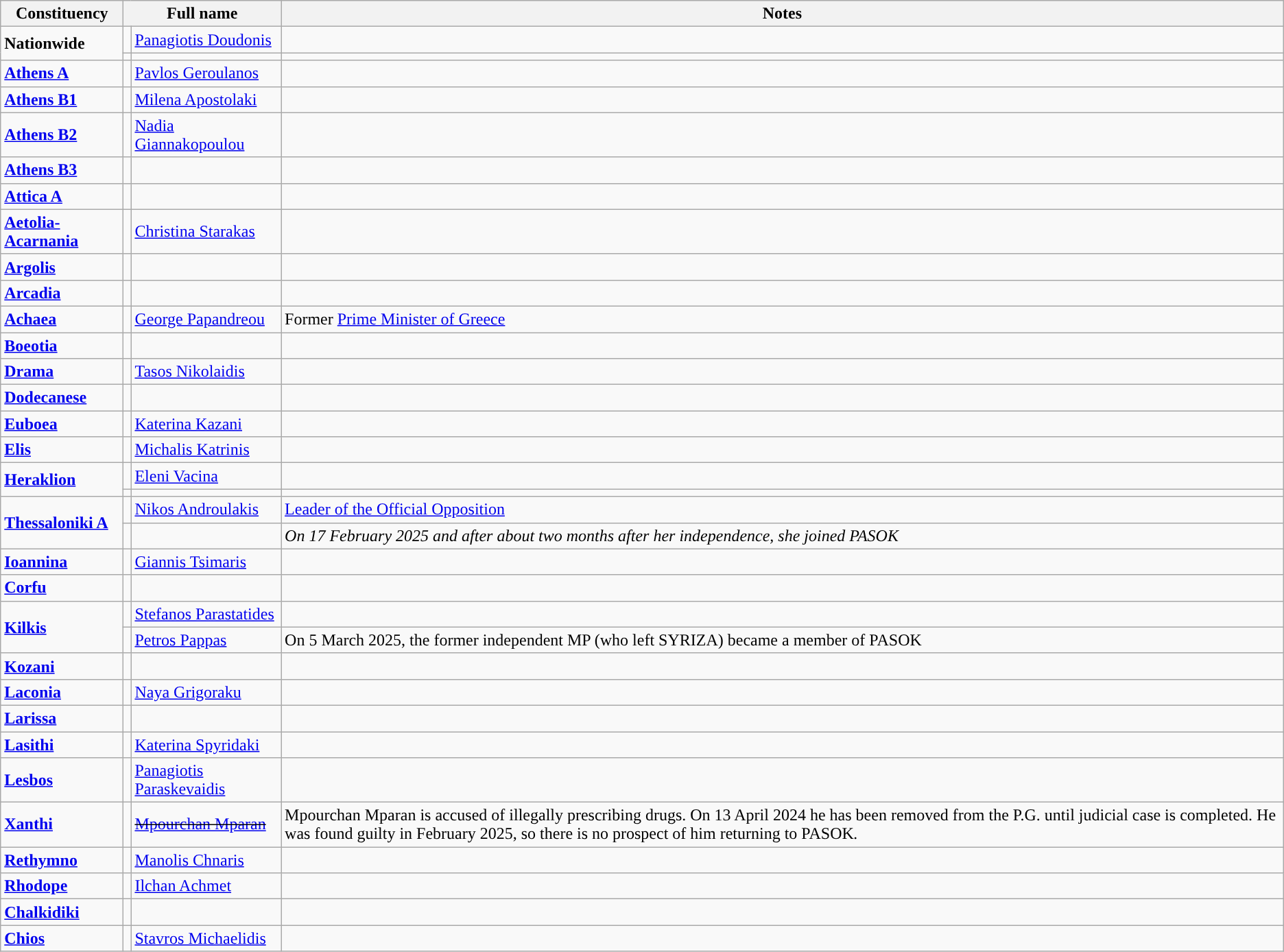<table class="wikitable">
<tr>
<th>Constituency</th>
<th colspan="2">Full name</th>
<th>Notes</th>
</tr>
<tr>
<td rowspan="2"><strong>Nationwide</strong></td>
<td></td>
<td><a href='#'>Panagiotis Doudonis</a></td>
<td></td>
</tr>
<tr>
<td></td>
<td></td>
<td></td>
</tr>
<tr>
<td><strong><a href='#'>Athens A</a></strong></td>
<td></td>
<td><a href='#'>Pavlos Geroulanos</a></td>
<td></td>
</tr>
<tr>
<td><strong><a href='#'>Athens B1</a></strong></td>
<td></td>
<td><a href='#'>Milena Apostolaki</a></td>
<td></td>
</tr>
<tr>
<td><strong><a href='#'>Athens B2</a></strong></td>
<td></td>
<td><a href='#'>Nadia Giannakopoulou</a></td>
<td></td>
</tr>
<tr>
<td><strong><a href='#'>Athens B3</a></strong></td>
<td></td>
<td></td>
<td></td>
</tr>
<tr>
<td><a href='#'><strong>Attica A</strong></a></td>
<td></td>
<td></td>
<td></td>
</tr>
<tr>
<td><a href='#'><strong>Aetolia-Acarnania</strong></a></td>
<td></td>
<td><a href='#'>Christina Starakas</a></td>
<td></td>
</tr>
<tr>
<td><a href='#'><strong>Argolis</strong></a></td>
<td></td>
<td></td>
<td></td>
</tr>
<tr>
<td><strong><a href='#'>Arcadia</a></strong></td>
<td></td>
<td></td>
<td></td>
</tr>
<tr>
<td><a href='#'><strong>Achaea</strong></a></td>
<td></td>
<td><a href='#'>George Papandreou</a></td>
<td>Former <a href='#'>Prime Minister of Greece</a></td>
</tr>
<tr>
<td><a href='#'><strong>Boeotia</strong></a></td>
<td></td>
<td></td>
<td></td>
</tr>
<tr>
<td><a href='#'><strong>Drama</strong></a></td>
<td></td>
<td><a href='#'>Tasos Nikolaidis</a></td>
<td></td>
</tr>
<tr>
<td><a href='#'><strong>Dodecanese</strong></a></td>
<td></td>
<td></td>
<td></td>
</tr>
<tr>
<td><a href='#'><strong>Euboea</strong></a></td>
<td></td>
<td><a href='#'>Katerina Kazani</a></td>
<td></td>
</tr>
<tr>
<td><a href='#'><strong>Elis</strong></a></td>
<td></td>
<td><a href='#'>Michalis Katrinis</a></td>
<td></td>
</tr>
<tr>
<td rowspan="2"><a href='#'><strong>Heraklion</strong></a></td>
<td></td>
<td><a href='#'>Eleni Vacina</a></td>
<td></td>
</tr>
<tr>
<td></td>
<td></td>
<td></td>
</tr>
<tr>
<td rowspan="2"><strong><a href='#'>Thessaloniki A</a></strong></td>
<td></td>
<td><a href='#'>Nikos Androulakis</a></td>
<td><a href='#'>Leader of the Official Opposition</a></td>
</tr>
<tr>
<td></td>
<td></td>
<td><em>On 17 February 2025 and after about two months after her independence, she joined PASOK </td>
</tr>
<tr>
<td><a href='#'><strong>Ioannina</strong></a></td>
<td></td>
<td><a href='#'>Giannis Tsimaris</a></td>
<td></td>
</tr>
<tr>
<td><a href='#'><strong>Corfu</strong></a></td>
<td></td>
<td></td>
<td></td>
</tr>
<tr>
<td rowspan="2"><a href='#'><strong>Kilkis</strong></a></td>
<td></td>
<td><a href='#'>Stefanos Parastatides</a></td>
<td></td>
</tr>
<tr>
<td></td>
<td><a href='#'>Petros Pappas</a></td>
<td></em>On 5 March 2025, the former independent MP (who left SYRIZA) became a member of PASOK<em> </td>
</tr>
<tr>
<td><a href='#'><strong>Kozani</strong></a></td>
<td></td>
<td></td>
<td></td>
</tr>
<tr>
<td><strong><a href='#'>Laconia</a></strong></td>
<td></td>
<td><a href='#'>Naya Grigoraku</a></td>
<td></td>
</tr>
<tr>
<td><strong><a href='#'>Larissa</a></strong></td>
<td></td>
<td></td>
<td></td>
</tr>
<tr>
<td><strong><a href='#'>Lasithi</a></strong></td>
<td></td>
<td><a href='#'>Katerina Spyridaki</a></td>
<td></td>
</tr>
<tr>
<td><strong><a href='#'>Lesbos</a></strong></td>
<td></td>
<td><a href='#'>Panagiotis Paraskevaidis</a></td>
<td></td>
</tr>
<tr>
<td><strong><a href='#'>Xanthi</a></strong></td>
<td></td>
<td><s><a href='#'>Mpourchan Mparan</a></s></td>
<td></em>Mpourchan Mparan is accused of illegally prescribing drugs. On 13 April 2024 he has been removed from the P.G. until judicial case is completed. He was found guilty in February 2025, so there is no prospect of him returning to PASOK<em>.</td>
</tr>
<tr>
<td><strong><a href='#'>Rethymno</a></strong></td>
<td></td>
<td><a href='#'>Manolis Chnaris</a></td>
<td></td>
</tr>
<tr>
<td><a href='#'><strong>Rhodope</strong></a></td>
<td></td>
<td><a href='#'>Ilchan Achmet</a></td>
<td></td>
</tr>
<tr>
<td><strong><a href='#'>Chalkidiki</a></strong></td>
<td></td>
<td></td>
<td></td>
</tr>
<tr>
<td><strong><a href='#'>Chios</a></strong></td>
<td></td>
<td><a href='#'>Stavros Michaelidis</a></td>
<td></td>
</tr>
</table>
